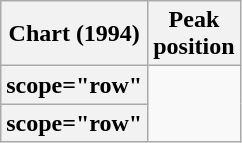<table class="wikitable plainrowheaders sortable">
<tr>
<th scope="col">Chart (1994)</th>
<th scope="col">Peak<br>position</th>
</tr>
<tr>
<th>scope="row" </th>
</tr>
<tr>
<th>scope="row" </th>
</tr>
</table>
